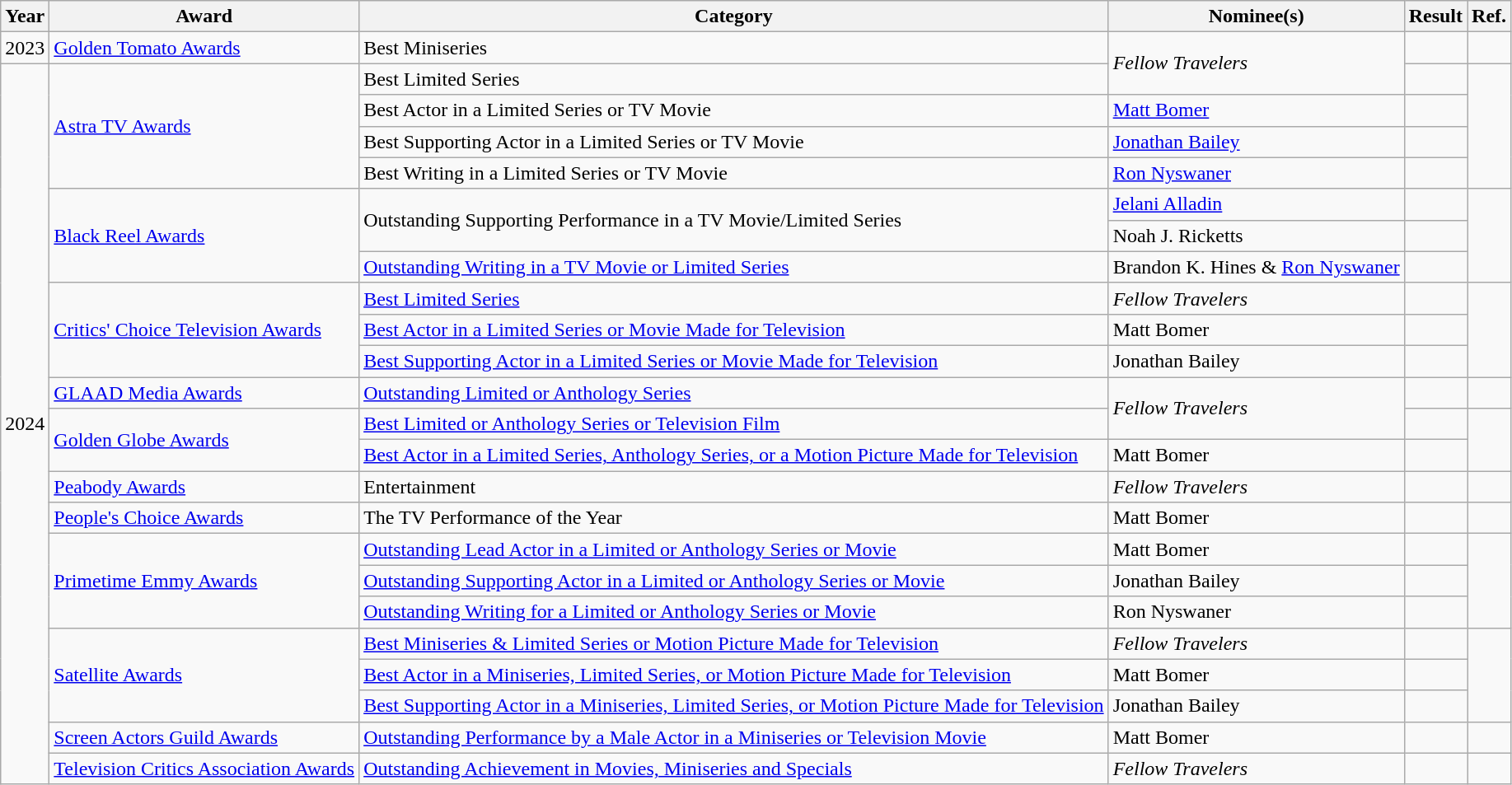<table class="wikitable sortable">
<tr>
<th>Year</th>
<th>Award</th>
<th>Category</th>
<th>Nominee(s)</th>
<th>Result</th>
<th>Ref.</th>
</tr>
<tr>
<td align="center">2023</td>
<td><a href='#'>Golden Tomato Awards</a></td>
<td>Best Miniseries</td>
<td rowspan="2"><em>Fellow Travelers</em></td>
<td></td>
<td align="center"></td>
</tr>
<tr>
<td rowspan="23" align="center">2024</td>
<td rowspan="4"><a href='#'>Astra TV Awards</a></td>
<td>Best Limited Series</td>
<td></td>
<td align="center" rowspan="4"></td>
</tr>
<tr>
<td>Best Actor in a Limited Series or TV Movie</td>
<td><a href='#'>Matt Bomer</a></td>
<td></td>
</tr>
<tr>
<td>Best Supporting Actor in a Limited Series or TV Movie</td>
<td><a href='#'>Jonathan Bailey</a></td>
<td></td>
</tr>
<tr>
<td>Best Writing in a Limited Series or TV Movie</td>
<td><a href='#'>Ron Nyswaner</a> </td>
<td></td>
</tr>
<tr>
<td rowspan="3"><a href='#'>Black Reel Awards</a></td>
<td rowspan="2">Outstanding Supporting Performance in a TV Movie/Limited Series</td>
<td><a href='#'>Jelani Alladin</a></td>
<td></td>
<td rowspan="3" align=center></td>
</tr>
<tr>
<td>Noah J. Ricketts</td>
<td></td>
</tr>
<tr>
<td><a href='#'>Outstanding Writing in a TV Movie or Limited Series</a></td>
<td>Brandon K. Hines & <a href='#'>Ron Nyswaner</a> </td>
<td></td>
</tr>
<tr>
<td rowspan="3"><a href='#'>Critics' Choice Television Awards</a></td>
<td><a href='#'>Best Limited Series</a></td>
<td><em>Fellow Travelers</em></td>
<td></td>
<td rowspan="3" align="center"></td>
</tr>
<tr>
<td><a href='#'>Best Actor in a Limited Series or Movie Made for Television</a></td>
<td>Matt Bomer</td>
<td></td>
</tr>
<tr>
<td><a href='#'>Best Supporting Actor in a Limited Series or Movie Made for Television</a></td>
<td>Jonathan Bailey</td>
<td></td>
</tr>
<tr>
<td><a href='#'>GLAAD Media Awards</a></td>
<td><a href='#'>Outstanding Limited or Anthology Series</a></td>
<td rowspan="2"><em>Fellow Travelers</em></td>
<td></td>
<td align="center"></td>
</tr>
<tr>
<td rowspan="2"><a href='#'>Golden Globe Awards</a></td>
<td><a href='#'>Best Limited or Anthology Series or Television Film</a></td>
<td></td>
<td rowspan="2" align="center"> <br> </td>
</tr>
<tr>
<td><a href='#'>Best Actor in a Limited Series, Anthology Series, or a Motion Picture Made for Television</a></td>
<td>Matt Bomer</td>
<td></td>
</tr>
<tr>
<td><a href='#'>Peabody Awards</a></td>
<td>Entertainment</td>
<td><em>Fellow Travelers</em></td>
<td></td>
<td align="center"></td>
</tr>
<tr>
<td><a href='#'>People's Choice Awards</a></td>
<td>The TV Performance of the Year</td>
<td>Matt Bomer</td>
<td></td>
<td align="center"></td>
</tr>
<tr>
<td rowspan="3"><a href='#'>Primetime Emmy Awards</a></td>
<td><a href='#'>Outstanding Lead Actor in a Limited or Anthology Series or Movie</a></td>
<td>Matt Bomer</td>
<td></td>
<td align="center" rowspan="3"></td>
</tr>
<tr>
<td><a href='#'>Outstanding Supporting Actor in a Limited or Anthology Series or Movie</a></td>
<td>Jonathan Bailey </td>
<td></td>
</tr>
<tr>
<td><a href='#'>Outstanding Writing for a Limited or Anthology Series or Movie</a></td>
<td>Ron Nyswaner </td>
<td></td>
</tr>
<tr>
<td rowspan="3"><a href='#'>Satellite Awards</a></td>
<td><a href='#'>Best Miniseries & Limited Series or Motion Picture Made for Television</a></td>
<td><em>Fellow Travelers</em></td>
<td></td>
<td rowspan="3" align="center"></td>
</tr>
<tr>
<td><a href='#'>Best Actor in a Miniseries, Limited Series, or Motion Picture Made for Television</a></td>
<td>Matt Bomer</td>
<td></td>
</tr>
<tr>
<td><a href='#'>Best Supporting Actor in a Miniseries, Limited Series, or Motion Picture Made for Television</a></td>
<td>Jonathan Bailey</td>
<td></td>
</tr>
<tr>
<td><a href='#'>Screen Actors Guild Awards</a></td>
<td><a href='#'>Outstanding Performance by a Male Actor in a Miniseries or Television Movie</a></td>
<td>Matt Bomer</td>
<td></td>
<td align="center"></td>
</tr>
<tr>
<td><a href='#'>Television Critics Association Awards</a></td>
<td><a href='#'>Outstanding Achievement in Movies, Miniseries and Specials</a></td>
<td><em>Fellow Travelers</em></td>
<td></td>
<td align="center"></td>
</tr>
</table>
